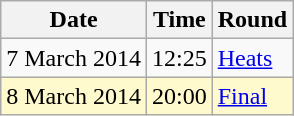<table class="wikitable">
<tr>
<th>Date</th>
<th>Time</th>
<th>Round</th>
</tr>
<tr>
<td>7 March 2014</td>
<td>12:25</td>
<td><a href='#'>Heats</a></td>
</tr>
<tr style=background:lemonchiffon>
<td>8 March 2014</td>
<td>20:00</td>
<td><a href='#'>Final</a></td>
</tr>
</table>
